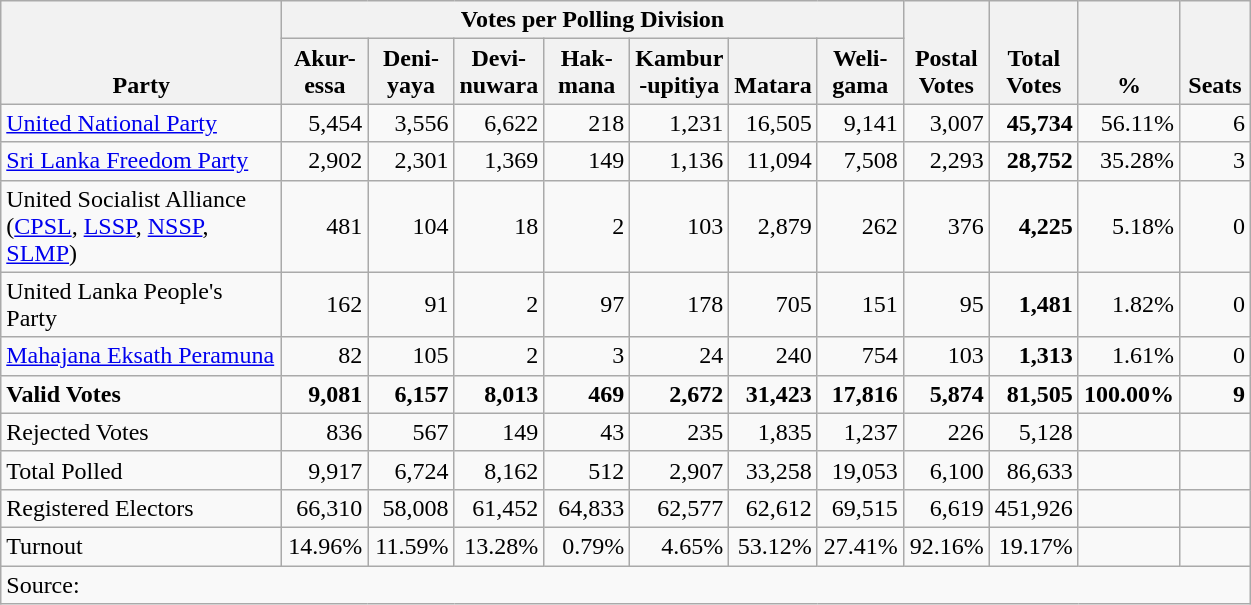<table class="wikitable" border="1" style="text-align:right;">
<tr>
<th align=left valign=bottom rowspan=2 width="180">Party</th>
<th colspan=7>Votes per Polling Division</th>
<th align=center valign=bottom rowspan=2 width="50">Postal<br>Votes</th>
<th align=center valign=bottom rowspan=2 width="50">Total Votes</th>
<th align=center valign=bottom rowspan=2 width="50">%</th>
<th align=center valign=bottom rowspan=2 width="40">Seats</th>
</tr>
<tr>
<th align=center valign=bottom width="50">Akur-<br>essa</th>
<th align=center valign=bottom width="50">Deni-<br>yaya</th>
<th align=center valign=bottom width="50">Devi-<br>nuwara</th>
<th align=center valign=bottom width="50">Hak-<br>mana</th>
<th align=center valign=bottom width="50">Kambur<br>-upitiya</th>
<th align=center valign=bottom width="50">Matara</th>
<th align=center valign=bottom width="50">Weli-<br>gama</th>
</tr>
<tr>
<td align=left><a href='#'>United National Party</a></td>
<td>5,454</td>
<td>3,556</td>
<td>6,622</td>
<td>218</td>
<td>1,231</td>
<td>16,505</td>
<td>9,141</td>
<td>3,007</td>
<td><strong>45,734</strong></td>
<td>56.11%</td>
<td>6</td>
</tr>
<tr>
<td align=left><a href='#'>Sri Lanka Freedom Party</a></td>
<td>2,902</td>
<td>2,301</td>
<td>1,369</td>
<td>149</td>
<td>1,136</td>
<td>11,094</td>
<td>7,508</td>
<td>2,293</td>
<td><strong>28,752</strong></td>
<td>35.28%</td>
<td>3</td>
</tr>
<tr>
<td align=left>United Socialist Alliance<br>(<a href='#'>CPSL</a>, <a href='#'>LSSP</a>, <a href='#'>NSSP</a>, <a href='#'>SLMP</a>)</td>
<td>481</td>
<td>104</td>
<td>18</td>
<td>2</td>
<td>103</td>
<td>2,879</td>
<td>262</td>
<td>376</td>
<td><strong>4,225</strong></td>
<td>5.18%</td>
<td>0</td>
</tr>
<tr>
<td align=left>United Lanka People's Party</td>
<td>162</td>
<td>91</td>
<td>2</td>
<td>97</td>
<td>178</td>
<td>705</td>
<td>151</td>
<td>95</td>
<td><strong>1,481</strong></td>
<td>1.82%</td>
<td>0</td>
</tr>
<tr>
<td align=left><a href='#'>Mahajana Eksath Peramuna</a></td>
<td>82</td>
<td>105</td>
<td>2</td>
<td>3</td>
<td>24</td>
<td>240</td>
<td>754</td>
<td>103</td>
<td><strong>1,313</strong></td>
<td>1.61%</td>
<td>0</td>
</tr>
<tr>
<td align=left><strong>Valid Votes</strong></td>
<td><strong>9,081</strong></td>
<td><strong>6,157</strong></td>
<td><strong>8,013</strong></td>
<td><strong>469</strong></td>
<td><strong>2,672</strong></td>
<td><strong>31,423</strong></td>
<td><strong>17,816</strong></td>
<td><strong>5,874</strong></td>
<td><strong>81,505</strong></td>
<td><strong>100.00%</strong></td>
<td><strong>9</strong></td>
</tr>
<tr>
<td align=left>Rejected Votes</td>
<td>836</td>
<td>567</td>
<td>149</td>
<td>43</td>
<td>235</td>
<td>1,835</td>
<td>1,237</td>
<td>226</td>
<td>5,128</td>
<td></td>
<td></td>
</tr>
<tr>
<td align=left>Total Polled</td>
<td>9,917</td>
<td>6,724</td>
<td>8,162</td>
<td>512</td>
<td>2,907</td>
<td>33,258</td>
<td>19,053</td>
<td>6,100</td>
<td>86,633</td>
<td></td>
<td></td>
</tr>
<tr>
<td align=left>Registered Electors</td>
<td>66,310</td>
<td>58,008</td>
<td>61,452</td>
<td>64,833</td>
<td>62,577</td>
<td>62,612</td>
<td>69,515</td>
<td>6,619</td>
<td>451,926</td>
<td></td>
<td></td>
</tr>
<tr>
<td align=left>Turnout</td>
<td>14.96%</td>
<td>11.59%</td>
<td>13.28%</td>
<td>0.79%</td>
<td>4.65%</td>
<td>53.12%</td>
<td>27.41%</td>
<td>92.16%</td>
<td>19.17%</td>
<td></td>
<td></td>
</tr>
<tr>
<td align=left colspan=13>Source:</td>
</tr>
</table>
